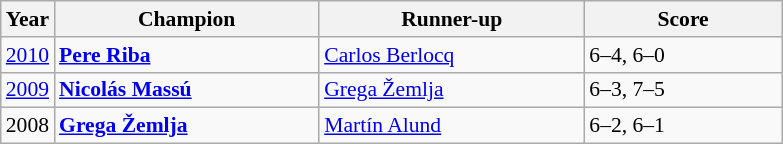<table class="wikitable" style="font-size:90%">
<tr>
<th>Year</th>
<th width="170">Champion</th>
<th width="170">Runner-up</th>
<th width="125">Score</th>
</tr>
<tr>
<td><a href='#'>2010</a></td>
<td> <strong><a href='#'>Pere Riba</a></strong></td>
<td> <a href='#'>Carlos Berlocq</a></td>
<td>6–4, 6–0</td>
</tr>
<tr>
<td><a href='#'>2009</a></td>
<td> <strong><a href='#'>Nicolás Massú</a></strong></td>
<td> <a href='#'>Grega Žemlja</a></td>
<td>6–3, 7–5</td>
</tr>
<tr>
<td>2008</td>
<td> <strong><a href='#'>Grega Žemlja</a></strong></td>
<td> <a href='#'>Martín Alund</a></td>
<td>6–2, 6–1</td>
</tr>
</table>
